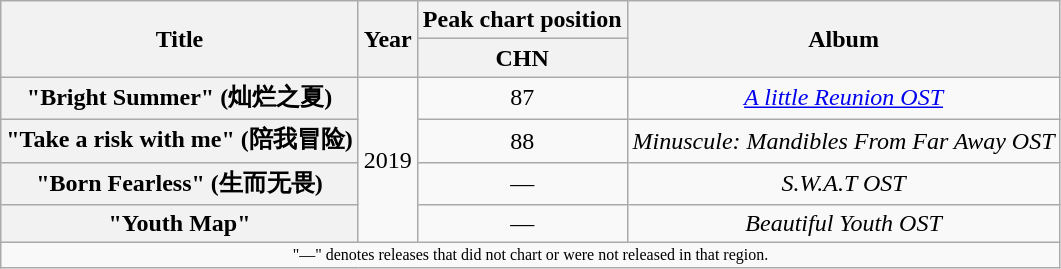<table class="wikitable plainrowheaders" style="text-align:center;">
<tr>
<th rowspan="2">Title</th>
<th rowspan="2">Year</th>
<th>Peak chart position</th>
<th rowspan="2">Album</th>
</tr>
<tr>
<th>CHN<br></th>
</tr>
<tr>
<th scope="row">"Bright Summer" (灿烂之夏)</th>
<td rowspan="4">2019</td>
<td>87</td>
<td><em><a href='#'>A little Reunion OST</a></em></td>
</tr>
<tr>
<th scope="row">"Take a risk with me" (陪我冒险)</th>
<td>88</td>
<td><em>Minuscule: Mandibles From Far Away OST</em></td>
</tr>
<tr>
<th scope="row">"Born Fearless" (生而无畏)</th>
<td>—</td>
<td><em>S.W.A.T OST</em></td>
</tr>
<tr>
<th scope="row">"Youth Map" </th>
<td>—</td>
<td><em>Beautiful Youth OST</em></td>
</tr>
<tr>
<td colspan="4" style="font-size:8pt; text-align:center;">"—" denotes releases that did not chart or were not released in that region.</td>
</tr>
</table>
